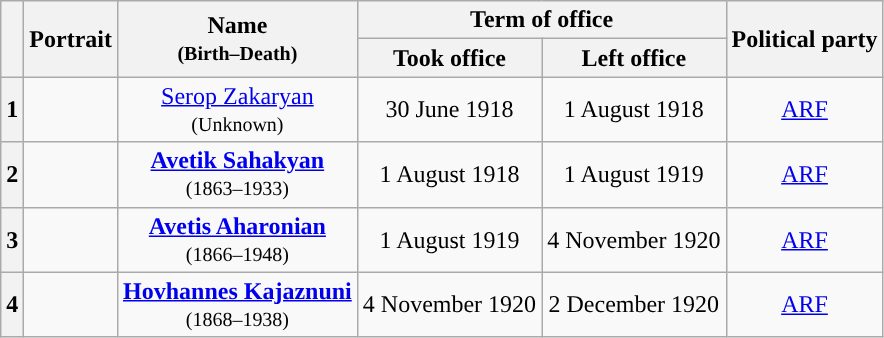<table class="wikitable" style="text-align:center">
<tr>
<th rowspan="2"></th>
<th rowspan="2">Portrait</th>
<th colspan="2" rowspan="2">Name<br><small>(Birth–Death)</small></th>
<th colspan="2">Term of office</th>
<th rowspan="2">Political party</th>
</tr>
<tr>
<th>Took office</th>
<th>Left office</th>
</tr>
<tr>
<th style="background:">1</th>
<td></td>
<td colspan="2"><a href='#'>Serop Zakaryan</a><br><small>(Unknown)</small></td>
<td>30 June 1918</td>
<td>1 August 1918</td>
<td><a href='#'>ARF</a></td>
</tr>
<tr>
<th style="background:">2</th>
<td></td>
<td colspan="2"><strong><a href='#'>Avetik Sahakyan</a></strong><br><small>(1863–1933)</small></td>
<td>1 August 1918</td>
<td>1 August 1919</td>
<td><a href='#'>ARF</a></td>
</tr>
<tr>
<th style="background:">3</th>
<td></td>
<td colspan="2"><strong><a href='#'>Avetis Aharonian</a></strong><br><small>(1866–1948)</small></td>
<td>1 August 1919</td>
<td>4 November 1920</td>
<td><a href='#'>ARF</a></td>
</tr>
<tr>
<th style="background:">4</th>
<td colspan="2"></td>
<td><strong><a href='#'>Hovhannes Kajaznuni</a></strong><br><small>(1868–1938)</small></td>
<td>4 November 1920</td>
<td>2 December 1920</td>
<td><a href='#'>ARF</a></td>
</tr>
</table>
